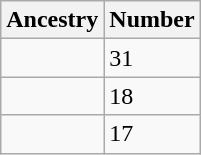<table style="float:left; margin-right:1em;" class="wikitable sortable">
<tr>
<th>Ancestry</th>
<th>Number</th>
</tr>
<tr>
<td></td>
<td>31</td>
</tr>
<tr>
<td></td>
<td>18</td>
</tr>
<tr>
<td></td>
<td>17</td>
</tr>
</table>
